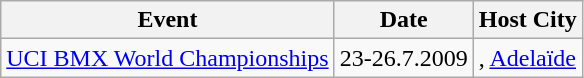<table class="wikitable">
<tr>
<th>Event</th>
<th>Date</th>
<th>Host City</th>
</tr>
<tr>
<td><a href='#'>UCI BMX World Championships</a></td>
<td>23-26.7.2009</td>
<td>, <a href='#'>Adelaïde</a></td>
</tr>
</table>
